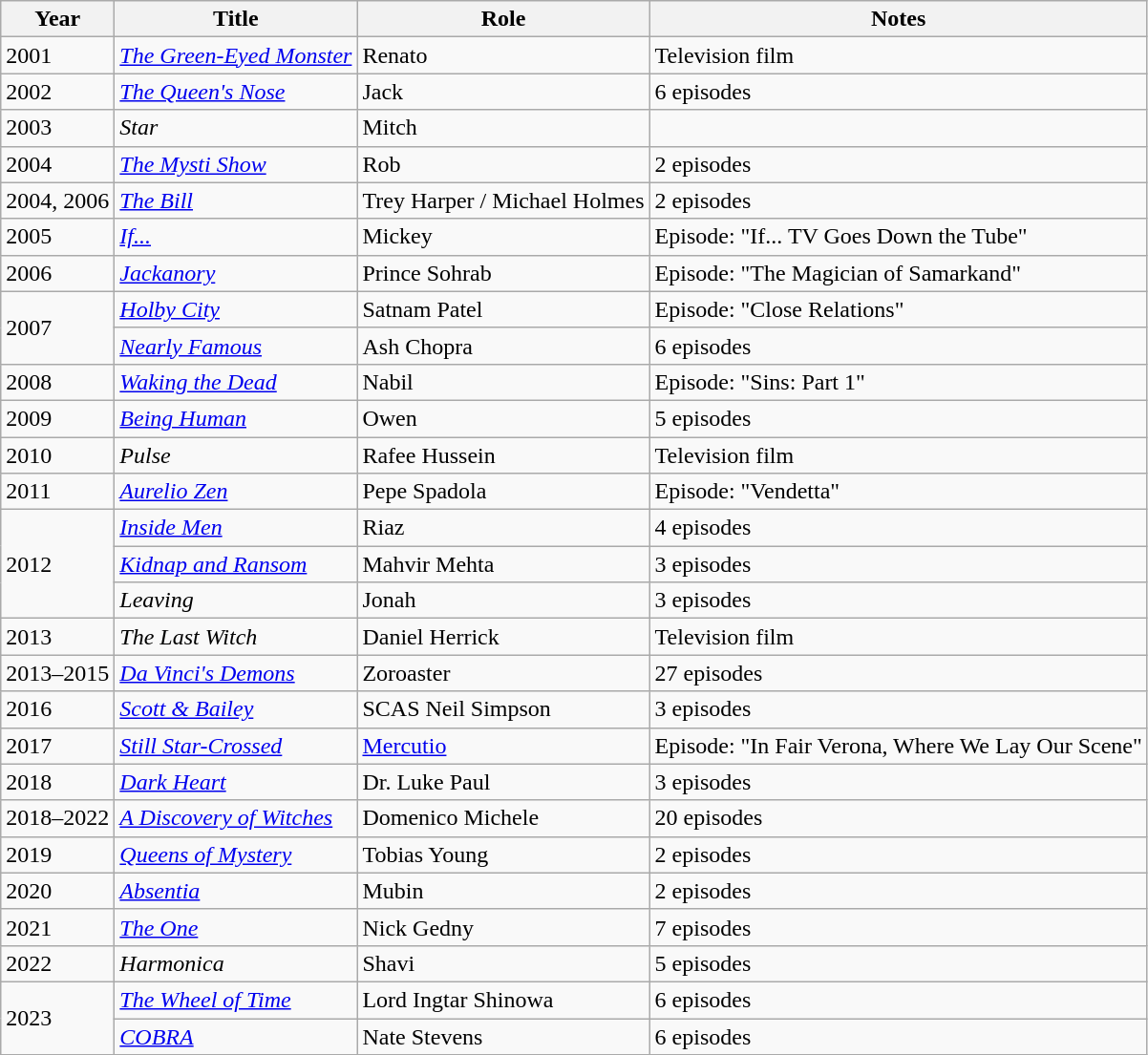<table class="wikitable sortable">
<tr>
<th>Year</th>
<th>Title</th>
<th>Role</th>
<th class="unsortable">Notes</th>
</tr>
<tr>
<td>2001</td>
<td><em><a href='#'>The Green-Eyed Monster</a></em></td>
<td>Renato</td>
<td>Television film</td>
</tr>
<tr>
<td>2002</td>
<td><em><a href='#'>The Queen's Nose</a></em></td>
<td>Jack</td>
<td>6 episodes</td>
</tr>
<tr>
<td>2003</td>
<td><em>Star</em></td>
<td>Mitch</td>
<td></td>
</tr>
<tr>
<td>2004</td>
<td><em><a href='#'>The Mysti Show</a></em></td>
<td>Rob</td>
<td>2 episodes</td>
</tr>
<tr>
<td>2004, 2006</td>
<td><em><a href='#'>The Bill</a></em></td>
<td>Trey Harper / Michael Holmes</td>
<td>2 episodes</td>
</tr>
<tr>
<td>2005</td>
<td><em><a href='#'>If...</a></em></td>
<td>Mickey</td>
<td>Episode: "If... TV Goes Down the Tube"</td>
</tr>
<tr>
<td>2006</td>
<td><em><a href='#'>Jackanory</a></em></td>
<td>Prince Sohrab</td>
<td>Episode: "The Magician of Samarkand"</td>
</tr>
<tr>
<td rowspan="2">2007</td>
<td><em><a href='#'>Holby City</a></em></td>
<td>Satnam Patel</td>
<td>Episode: "Close Relations"</td>
</tr>
<tr>
<td><em><a href='#'>Nearly Famous</a></em></td>
<td>Ash Chopra</td>
<td>6 episodes</td>
</tr>
<tr>
<td>2008</td>
<td><em><a href='#'>Waking the Dead</a></em></td>
<td>Nabil</td>
<td>Episode: "Sins: Part 1"</td>
</tr>
<tr>
<td>2009</td>
<td><em><a href='#'>Being Human</a></em></td>
<td>Owen</td>
<td>5 episodes</td>
</tr>
<tr>
<td>2010</td>
<td><em>Pulse</em></td>
<td>Rafee Hussein</td>
<td>Television film</td>
</tr>
<tr>
<td>2011</td>
<td><em><a href='#'>Aurelio Zen</a></em></td>
<td>Pepe Spadola</td>
<td>Episode: "Vendetta"</td>
</tr>
<tr>
<td rowspan="3">2012</td>
<td><em><a href='#'>Inside Men</a></em></td>
<td>Riaz</td>
<td>4 episodes</td>
</tr>
<tr>
<td><em><a href='#'>Kidnap and Ransom</a></em></td>
<td>Mahvir Mehta</td>
<td>3 episodes</td>
</tr>
<tr>
<td><em>Leaving</em></td>
<td>Jonah</td>
<td>3 episodes</td>
</tr>
<tr>
<td>2013</td>
<td><em>The Last Witch</em></td>
<td>Daniel Herrick</td>
<td>Television film</td>
</tr>
<tr>
<td>2013–2015</td>
<td><em><a href='#'>Da Vinci's Demons</a></em></td>
<td>Zoroaster</td>
<td>27 episodes</td>
</tr>
<tr>
<td>2016</td>
<td><em><a href='#'>Scott & Bailey</a></em></td>
<td>SCAS Neil Simpson</td>
<td>3 episodes</td>
</tr>
<tr>
<td>2017</td>
<td><em><a href='#'>Still Star-Crossed</a></em></td>
<td><a href='#'>Mercutio</a></td>
<td>Episode: "In Fair Verona, Where We Lay Our Scene"</td>
</tr>
<tr>
<td>2018</td>
<td><em><a href='#'>Dark Heart</a></em></td>
<td>Dr. Luke Paul</td>
<td>3 episodes</td>
</tr>
<tr>
<td>2018–2022</td>
<td><em><a href='#'>A Discovery of Witches</a></em></td>
<td>Domenico Michele</td>
<td>20 episodes</td>
</tr>
<tr>
<td>2019</td>
<td><em><a href='#'>Queens of Mystery</a></em></td>
<td>Tobias Young</td>
<td>2 episodes</td>
</tr>
<tr>
<td>2020</td>
<td><em><a href='#'>Absentia</a></em></td>
<td>Mubin</td>
<td>2 episodes</td>
</tr>
<tr>
<td>2021</td>
<td><em><a href='#'>The One</a></em></td>
<td>Nick Gedny</td>
<td>7 episodes</td>
</tr>
<tr>
<td>2022</td>
<td><em>Harmonica</em></td>
<td>Shavi</td>
<td>5 episodes</td>
</tr>
<tr>
<td rowspan="2">2023</td>
<td><em><a href='#'>The Wheel of Time</a></em></td>
<td>Lord Ingtar Shinowa</td>
<td>6 episodes</td>
</tr>
<tr>
<td><a href='#'><em>COBRA</em></a></td>
<td>Nate Stevens</td>
<td>6 episodes</td>
</tr>
</table>
